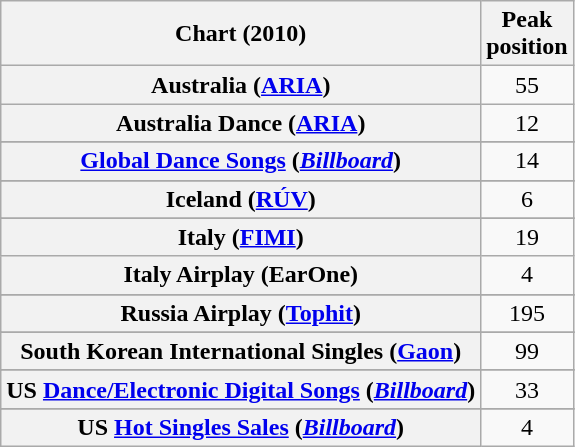<table class="wikitable sortable plainrowheaders" style="text-align:center">
<tr>
<th scope="col">Chart (2010)</th>
<th scope="col">Peak<br>position</th>
</tr>
<tr>
<th scope="row">Australia (<a href='#'>ARIA</a>)</th>
<td>55</td>
</tr>
<tr>
<th scope="row">Australia Dance (<a href='#'>ARIA</a>)</th>
<td>12</td>
</tr>
<tr>
</tr>
<tr>
</tr>
<tr>
</tr>
<tr>
</tr>
<tr>
</tr>
<tr>
<th scope="row"><a href='#'>Global Dance Songs</a> (<em><a href='#'>Billboard</a></em>)</th>
<td>14</td>
</tr>
<tr>
</tr>
<tr>
<th scope="row">Iceland (<a href='#'>RÚV</a>)</th>
<td>6</td>
</tr>
<tr>
</tr>
<tr>
<th scope="row">Italy (<a href='#'>FIMI</a>)</th>
<td>19</td>
</tr>
<tr>
<th scope="row">Italy Airplay (EarOne)</th>
<td>4</td>
</tr>
<tr>
</tr>
<tr>
</tr>
<tr>
<th scope="row">Russia Airplay (<a href='#'>Tophit</a>)</th>
<td>195</td>
</tr>
<tr>
</tr>
<tr>
</tr>
<tr>
<th scope="row">South Korean International Singles (<a href='#'>Gaon</a>)</th>
<td>99</td>
</tr>
<tr>
</tr>
<tr>
</tr>
<tr>
</tr>
<tr>
</tr>
<tr>
<th scope="row">US <a href='#'>Dance/Electronic Digital Songs</a> (<em><a href='#'>Billboard</a></em>)</th>
<td>33</td>
</tr>
<tr>
</tr>
<tr>
<th scope="row">US <a href='#'>Hot Singles Sales</a> (<em><a href='#'>Billboard</a></em>)</th>
<td>4</td>
</tr>
</table>
